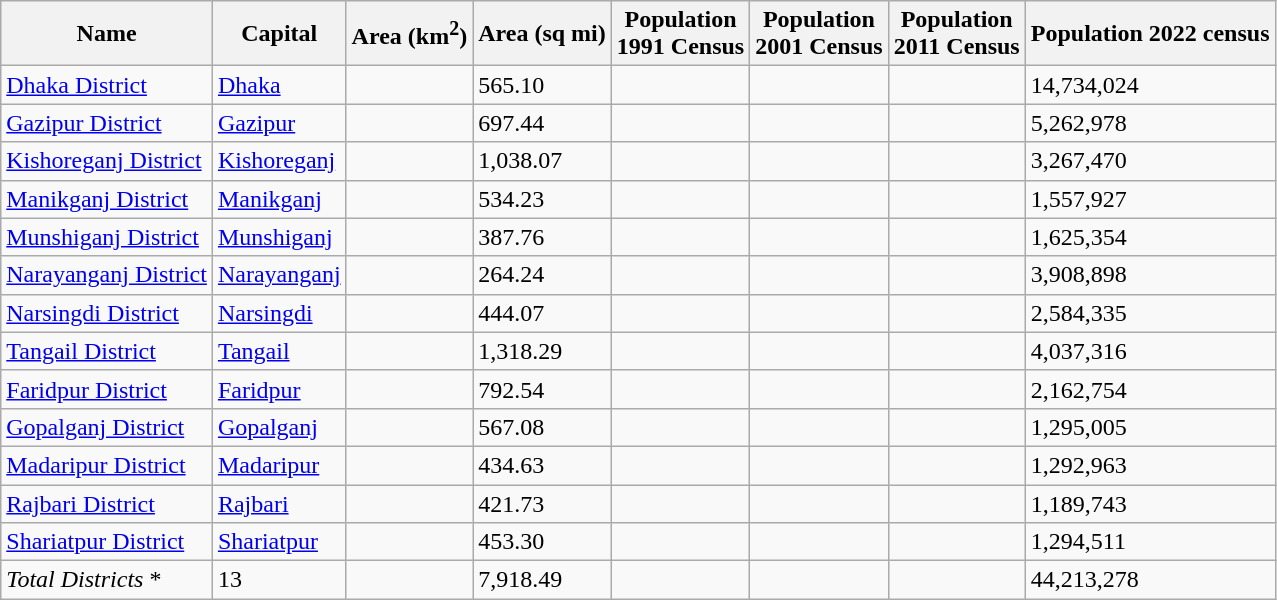<table class="wikitable sortable" style="margin-bottom: 0;">
<tr>
<th>Name</th>
<th>Capital</th>
<th>Area (km<sup>2</sup>)</th>
<th>Area (sq mi)</th>
<th>Population <br> 1991 Census</th>
<th>Population <br> 2001 Census</th>
<th>Population <br> 2011 Census</th>
<th>Population 2022 census</th>
</tr>
<tr>
<td><a href='#'>Dhaka District</a></td>
<td><a href='#'>Dhaka</a></td>
<td align="right"></td>
<td>565.10</td>
<td align="right"></td>
<td align="right"></td>
<td align="right"></td>
<td>14,734,024</td>
</tr>
<tr>
<td><a href='#'>Gazipur District</a></td>
<td><a href='#'>Gazipur</a></td>
<td align="right"></td>
<td>697.44</td>
<td align="right"></td>
<td align="right"></td>
<td align="right"></td>
<td>5,262,978</td>
</tr>
<tr>
<td><a href='#'>Kishoreganj District</a></td>
<td><a href='#'>Kishoreganj</a></td>
<td align="right"></td>
<td>1,038.07</td>
<td align="right"></td>
<td align="right"></td>
<td align="right"></td>
<td>3,267,470</td>
</tr>
<tr>
<td><a href='#'>Manikganj District</a></td>
<td><a href='#'>Manikganj</a></td>
<td align="right"></td>
<td>534.23</td>
<td align="right"></td>
<td align="right"></td>
<td align="right"></td>
<td>1,557,927</td>
</tr>
<tr>
<td><a href='#'>Munshiganj District</a></td>
<td><a href='#'>Munshiganj</a></td>
<td align="right"></td>
<td>387.76</td>
<td align="right"></td>
<td align="right"></td>
<td align="right"></td>
<td>1,625,354</td>
</tr>
<tr>
<td><a href='#'>Narayanganj District</a></td>
<td><a href='#'>Narayanganj</a></td>
<td align="right"></td>
<td>264.24</td>
<td align="right"></td>
<td align="right"></td>
<td align="right"></td>
<td>3,908,898</td>
</tr>
<tr>
<td><a href='#'>Narsingdi District</a></td>
<td><a href='#'>Narsingdi</a></td>
<td align="right"></td>
<td>444.07</td>
<td align="right"></td>
<td align="right"></td>
<td align="right"></td>
<td>2,584,335</td>
</tr>
<tr>
<td><a href='#'>Tangail District</a></td>
<td><a href='#'>Tangail</a></td>
<td align="right"></td>
<td>1,318.29</td>
<td align="right"></td>
<td align="right"></td>
<td align="right"></td>
<td>4,037,316</td>
</tr>
<tr>
<td><a href='#'>Faridpur District</a></td>
<td><a href='#'>Faridpur</a></td>
<td align="right"></td>
<td>792.54</td>
<td align="right"></td>
<td align="right"></td>
<td align="right"></td>
<td>2,162,754</td>
</tr>
<tr>
<td><a href='#'>Gopalganj District</a></td>
<td><a href='#'>Gopalganj</a></td>
<td align="right"></td>
<td>567.08</td>
<td align="right"></td>
<td align="right"></td>
<td align="right"></td>
<td>1,295,005</td>
</tr>
<tr>
<td><a href='#'>Madaripur District</a></td>
<td><a href='#'>Madaripur</a></td>
<td align="right"></td>
<td>434.63</td>
<td align="right" j></td>
<td align="right"></td>
<td align="right"></td>
<td>1,292,963</td>
</tr>
<tr>
<td><a href='#'>Rajbari District</a></td>
<td><a href='#'>Rajbari</a></td>
<td align="right"></td>
<td>421.73</td>
<td align="right"></td>
<td align="right"></td>
<td align="right"></td>
<td>1,189,743</td>
</tr>
<tr>
<td><a href='#'>Shariatpur District</a></td>
<td><a href='#'>Shariatpur</a></td>
<td align="right"></td>
<td>453.30</td>
<td align="right"></td>
<td align="right"></td>
<td align="right"></td>
<td>1,294,511</td>
</tr>
<tr>
<td><em>Total Districts</em> *</td>
<td>13</td>
<td align="right"></td>
<td>7,918.49</td>
<td align="right"></td>
<td align="right"></td>
<td align="right"></td>
<td>44,213,278</td>
</tr>
</table>
